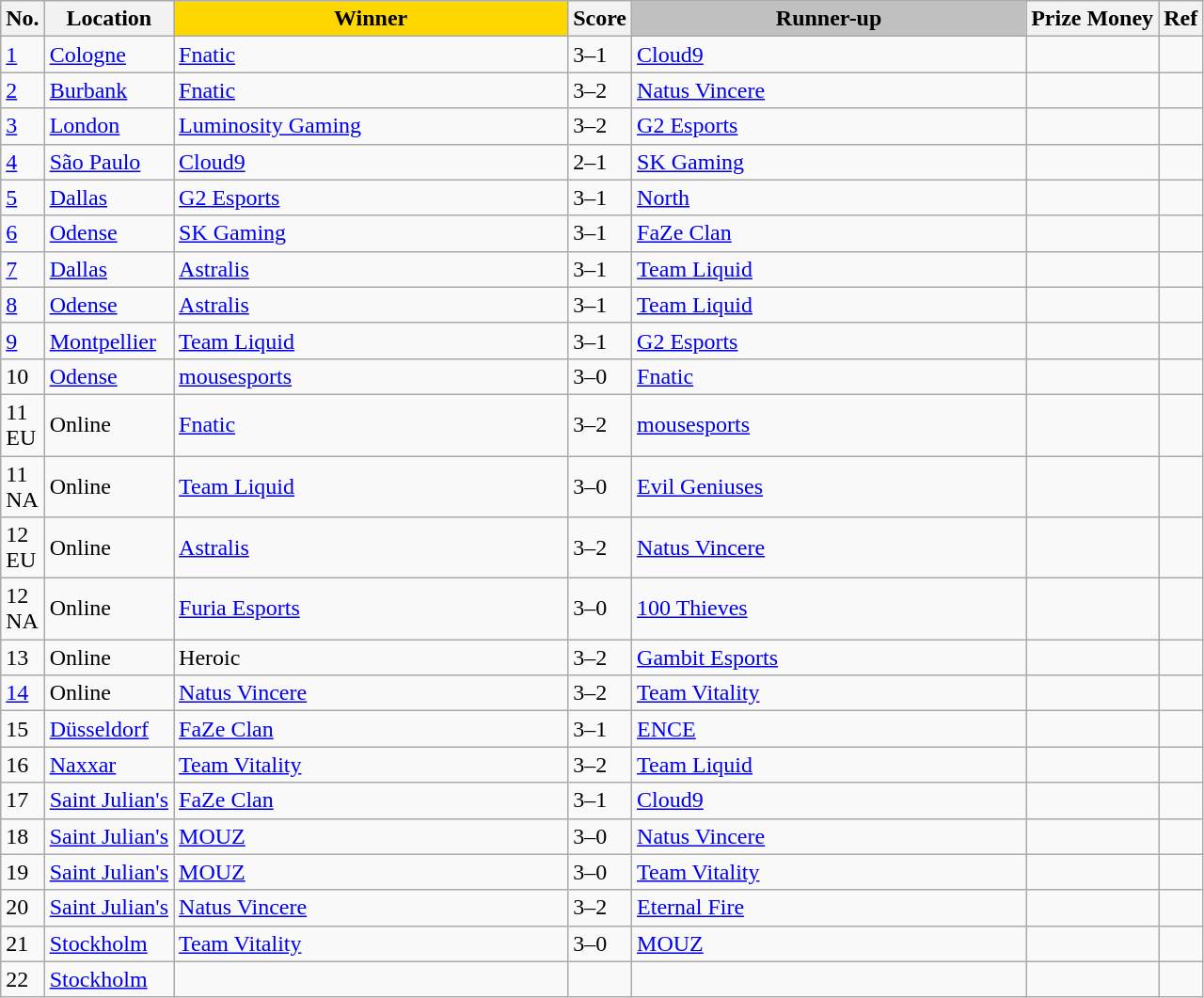<table class="wikitable">
<tr>
<th width="10px">No.</th>
<th>Location</th>
<th style="width:17em; background:gold;">Winner</th>
<th>Score</th>
<th style="width:17em; background:silver;">Runner-up</th>
<th>Prize Money</th>
<th>Ref</th>
</tr>
<tr>
<td><a href='#'>1</a></td>
<td><a href='#'>Cologne</a></td>
<td><a href='#'>Fnatic</a> </td>
<td>3–1</td>
<td><a href='#'>Cloud9</a> </td>
<td></td>
<td></td>
</tr>
<tr>
<td><a href='#'>2</a></td>
<td><a href='#'>Burbank</a></td>
<td><a href='#'>Fnatic</a> </td>
<td>3–2</td>
<td><a href='#'>Natus Vincere</a> </td>
<td></td>
<td></td>
</tr>
<tr>
<td><a href='#'>3</a></td>
<td><a href='#'>London</a></td>
<td><a href='#'>Luminosity Gaming</a> </td>
<td>3–2</td>
<td><a href='#'>G2 Esports</a> </td>
<td></td>
<td></td>
</tr>
<tr>
<td><a href='#'>4</a></td>
<td><a href='#'>São Paulo</a></td>
<td><a href='#'>Cloud9</a> </td>
<td>2–1</td>
<td><a href='#'>SK Gaming</a> </td>
<td></td>
<td></td>
</tr>
<tr>
<td><a href='#'>5</a></td>
<td><a href='#'>Dallas</a></td>
<td><a href='#'>G2 Esports</a> </td>
<td>3–1</td>
<td><a href='#'>North</a> </td>
<td></td>
<td></td>
</tr>
<tr>
<td><a href='#'>6</a></td>
<td><a href='#'>Odense</a></td>
<td><a href='#'>SK Gaming</a> </td>
<td>3–1</td>
<td><a href='#'>FaZe Clan</a> </td>
<td></td>
<td></td>
</tr>
<tr>
<td><a href='#'>7</a></td>
<td><a href='#'>Dallas</a></td>
<td><a href='#'>Astralis</a> </td>
<td>3–1</td>
<td><a href='#'>Team Liquid</a> </td>
<td></td>
<td></td>
</tr>
<tr>
<td><a href='#'>8</a></td>
<td><a href='#'>Odense</a></td>
<td><a href='#'>Astralis</a> </td>
<td>3–1</td>
<td><a href='#'>Team Liquid</a> </td>
<td></td>
<td></td>
</tr>
<tr>
<td><a href='#'>9</a></td>
<td><a href='#'>Montpellier</a></td>
<td><a href='#'>Team Liquid</a> </td>
<td>3–1</td>
<td><a href='#'>G2 Esports</a> </td>
<td></td>
<td></td>
</tr>
<tr>
<td>10</td>
<td><a href='#'>Odense</a></td>
<td><a href='#'>mousesports</a> </td>
<td>3–0</td>
<td><a href='#'>Fnatic</a> </td>
<td></td>
<td></td>
</tr>
<tr>
<td>11 EU</td>
<td>Online</td>
<td><a href='#'>Fnatic</a> </td>
<td>3–2</td>
<td><a href='#'>mousesports</a> </td>
<td></td>
<td></td>
</tr>
<tr>
<td>11 NA</td>
<td>Online</td>
<td><a href='#'>Team Liquid</a> </td>
<td>3–0</td>
<td><a href='#'>Evil Geniuses</a> </td>
<td></td>
<td></td>
</tr>
<tr>
<td>12 EU</td>
<td>Online</td>
<td><a href='#'>Astralis</a> </td>
<td>3–2</td>
<td><a href='#'>Natus Vincere</a> </td>
<td></td>
<td></td>
</tr>
<tr>
<td>12 NA</td>
<td>Online</td>
<td><a href='#'>Furia Esports</a> </td>
<td>3–0</td>
<td><a href='#'>100 Thieves</a> </td>
<td></td>
<td></td>
</tr>
<tr>
<td>13</td>
<td>Online</td>
<td>Heroic</td>
<td>3–2</td>
<td><a href='#'>Gambit Esports</a></td>
<td></td>
<td></td>
</tr>
<tr>
<td><a href='#'>14</a></td>
<td>Online</td>
<td><a href='#'>Natus Vincere</a></td>
<td>3–2</td>
<td><a href='#'>Team Vitality</a></td>
<td></td>
<td></td>
</tr>
<tr>
<td>15</td>
<td><a href='#'>Düsseldorf</a></td>
<td><a href='#'>FaZe Clan</a></td>
<td>3–1</td>
<td><a href='#'>ENCE</a></td>
<td></td>
<td></td>
</tr>
<tr>
<td>16</td>
<td><a href='#'>Naxxar</a></td>
<td><a href='#'>Team Vitality</a></td>
<td>3–2</td>
<td><a href='#'>Team Liquid</a></td>
<td></td>
<td></td>
</tr>
<tr>
<td>17</td>
<td><a href='#'>Saint Julian's</a></td>
<td><a href='#'>FaZe Clan</a></td>
<td>3–1</td>
<td><a href='#'>Cloud9</a></td>
<td></td>
<td></td>
</tr>
<tr>
<td>18</td>
<td><a href='#'>Saint Julian's</a></td>
<td><a href='#'>MOUZ</a></td>
<td>3–0</td>
<td><a href='#'>Natus Vincere</a></td>
<td></td>
<td></td>
</tr>
<tr>
<td>19</td>
<td><a href='#'>Saint Julian's</a></td>
<td><a href='#'>MOUZ</a></td>
<td>3–0</td>
<td><a href='#'>Team Vitality</a></td>
<td></td>
<td></td>
</tr>
<tr>
<td>20</td>
<td><a href='#'>Saint Julian's</a></td>
<td><a href='#'>Natus Vincere</a></td>
<td>3–2</td>
<td><a href='#'>Eternal Fire</a></td>
<td></td>
<td></td>
</tr>
<tr>
<td>21</td>
<td><a href='#'>Stockholm</a></td>
<td><a href='#'>Team Vitality</a></td>
<td>3–0</td>
<td><a href='#'>MOUZ</a></td>
<td></td>
<td></td>
</tr>
<tr>
<td>22</td>
<td><a href='#'>Stockholm</a></td>
<td></td>
<td></td>
<td></td>
<td></td>
<td></td>
</tr>
</table>
